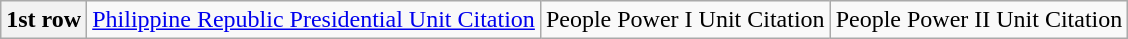<table class="wikitable">
<tr>
<th>1st row</th>
<td colspan="2" align="center"><a href='#'>Philippine Republic Presidential Unit Citation</a></td>
<td colspan="2" align="center">People Power I Unit Citation</td>
<td colspan="2" align="center">People Power II Unit Citation</td>
</tr>
</table>
